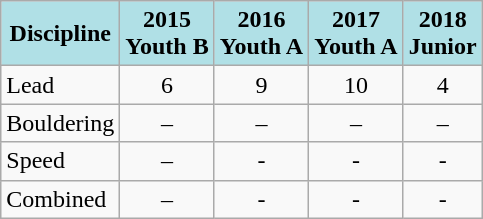<table class="wikitable" style="text-align: center;">
<tr>
<th style="background: #b0e0e6;">Discipline</th>
<th style="background: #b0e0e6;">2015<br>Youth B</th>
<th style="background: #b0e0e6;">2016<br>Youth A</th>
<th style="background: #b0e0e6;">2017<br>Youth A</th>
<th style="background: #b0e0e6;">2018<br>Junior</th>
</tr>
<tr>
<td align="left">Lead</td>
<td>6</td>
<td>9</td>
<td>10</td>
<td>4</td>
</tr>
<tr>
<td align="left">Bouldering</td>
<td>–</td>
<td>–</td>
<td>–</td>
<td>–</td>
</tr>
<tr>
<td align="left">Speed</td>
<td>–</td>
<td>-</td>
<td>-</td>
<td>-</td>
</tr>
<tr>
<td align="left">Combined</td>
<td>–</td>
<td>-</td>
<td>-</td>
<td>-</td>
</tr>
</table>
